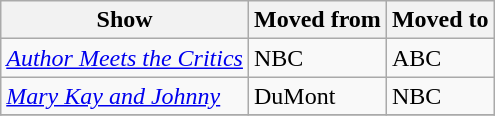<table class="wikitable">
<tr>
<th>Show</th>
<th>Moved from</th>
<th>Moved to</th>
</tr>
<tr>
<td><em><a href='#'>Author Meets the Critics</a></em></td>
<td>NBC</td>
<td>ABC</td>
</tr>
<tr>
<td><em><a href='#'>Mary Kay and Johnny</a></em></td>
<td>DuMont</td>
<td>NBC</td>
</tr>
<tr>
</tr>
</table>
